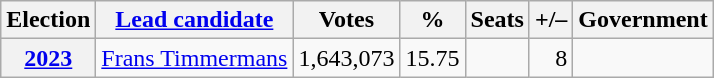<table class="wikitable" style="text-align: right;">
<tr>
<th>Election</th>
<th><a href='#'>Lead candidate</a></th>
<th>Votes</th>
<th>%</th>
<th>Seats</th>
<th>+/–</th>
<th>Government</th>
</tr>
<tr>
<th><a href='#'>2023</a></th>
<td><a href='#'>Frans Timmermans</a></td>
<td>1,643,073</td>
<td>15.75</td>
<td></td>
<td> 8</td>
<td></td>
</tr>
</table>
